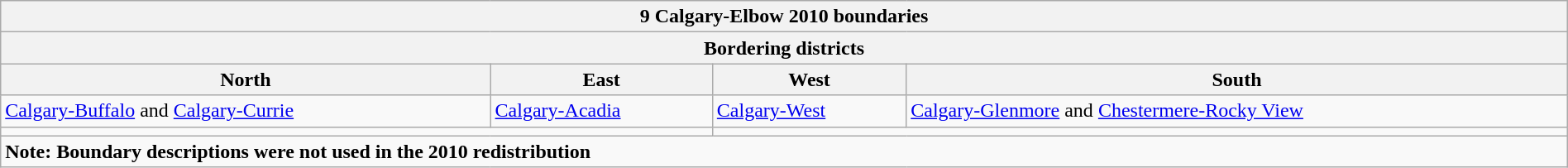<table class="wikitable collapsible collapsed" style="width:100%;">
<tr>
<th colspan=4>9 Calgary-Elbow 2010 boundaries</th>
</tr>
<tr>
<th colspan=4>Bordering districts</th>
</tr>
<tr>
<th>North</th>
<th>East</th>
<th>West</th>
<th>South</th>
</tr>
<tr>
<td><a href='#'>Calgary-Buffalo</a> and <a href='#'>Calgary-Currie</a></td>
<td><a href='#'>Calgary-Acadia</a></td>
<td><a href='#'>Calgary-West</a></td>
<td><a href='#'>Calgary-Glenmore</a> and <a href='#'>Chestermere-Rocky View</a></td>
</tr>
<tr>
<td colspan=2 align=center></td>
<td colspan=2 align=center></td>
</tr>
<tr>
<td colspan=4><strong>Note: Boundary descriptions were not used in the 2010 redistribution</strong></td>
</tr>
</table>
